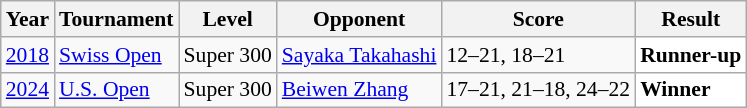<table class="sortable wikitable" style="font-size: 90%;">
<tr>
<th>Year</th>
<th>Tournament</th>
<th>Level</th>
<th>Opponent</th>
<th>Score</th>
<th>Result</th>
</tr>
<tr>
<td align="center"><a href='#'>2018</a></td>
<td align="left"><a href='#'>Swiss Open</a></td>
<td align="left">Super 300</td>
<td align="left"> <a href='#'>Sayaka Takahashi</a></td>
<td align="left">12–21, 18–21</td>
<td style="text-align:left; background:white"> <strong>Runner-up</strong></td>
</tr>
<tr>
<td align="center"><a href='#'>2024</a></td>
<td align="left"><a href='#'>U.S. Open</a></td>
<td align="left">Super 300</td>
<td align="left"> <a href='#'>Beiwen Zhang</a></td>
<td align="left">17–21, 21–18, 24–22</td>
<td style="text-align:left; background:white"> <strong>Winner</strong></td>
</tr>
</table>
